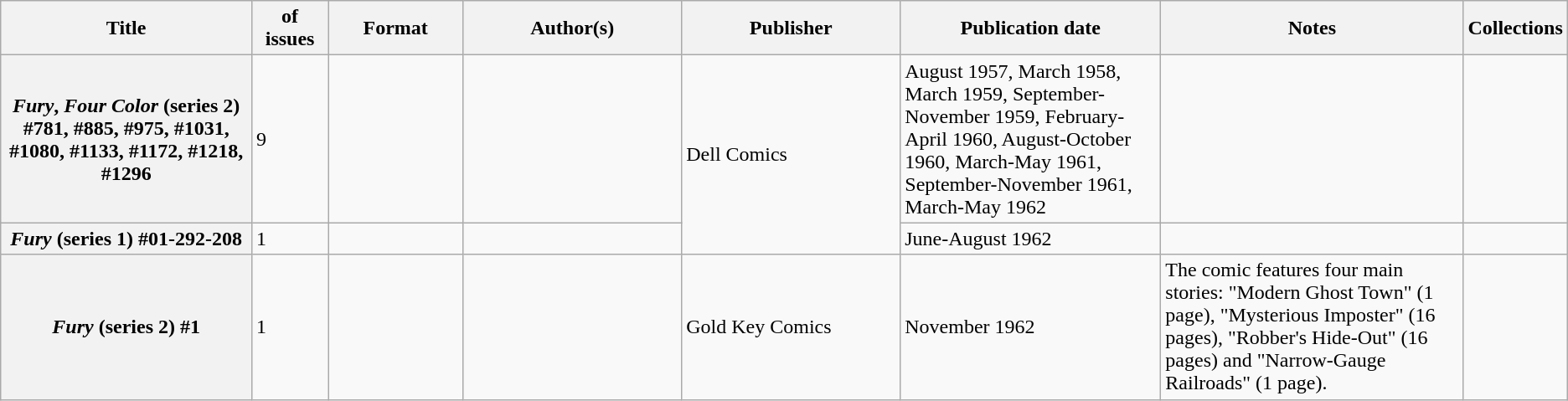<table class="wikitable">
<tr>
<th>Title</th>
<th style="width:40pt"> of issues</th>
<th style="width:75pt">Format</th>
<th style="width:125pt">Author(s)</th>
<th style="width:125pt">Publisher</th>
<th style="width:150pt">Publication date</th>
<th style="width:175pt">Notes</th>
<th>Collections</th>
</tr>
<tr>
<th><em>Fury</em>, <em>Four Color</em> (series 2) #781, #885, #975, #1031, #1080, #1133, #1172, #1218, #1296</th>
<td>9</td>
<td></td>
<td></td>
<td rowspan="2">Dell Comics</td>
<td>August 1957, March 1958, March 1959, September-November 1959, February-April 1960, August-October 1960, March-May 1961, September-November 1961, March-May 1962</td>
<td></td>
<td></td>
</tr>
<tr>
<th><em>Fury</em> (series 1) #01-292-208</th>
<td>1</td>
<td></td>
<td></td>
<td>June-August 1962</td>
<td></td>
<td></td>
</tr>
<tr>
<th><em>Fury</em> (series 2) #1</th>
<td>1</td>
<td></td>
<td></td>
<td>Gold Key Comics</td>
<td>November 1962</td>
<td>The comic features four main stories: "Modern Ghost Town" (1 page), "Mysterious Imposter" (16 pages), "Robber's Hide-Out" (16 pages) and "Narrow-Gauge Railroads" (1 page).</td>
<td></td>
</tr>
</table>
